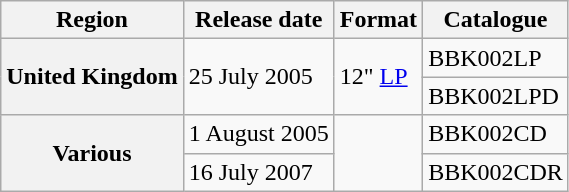<table class="wikitable plainrowheaders">
<tr>
<th>Region</th>
<th>Release date</th>
<th>Format</th>
<th>Catalogue</th>
</tr>
<tr>
<th scope="row" rowspan=2>United Kingdom</th>
<td rowspan=2>25 July 2005</td>
<td rowspan=2>12" <a href='#'>LP</a></td>
<td>BBK002LP</td>
</tr>
<tr>
<td>BBK002LPD</td>
</tr>
<tr>
<th scope="row" rowspan=2>Various</th>
<td>1 August 2005</td>
<td rowspan=2></td>
<td>BBK002CD</td>
</tr>
<tr>
<td>16 July 2007</td>
<td>BBK002CDR</td>
</tr>
</table>
